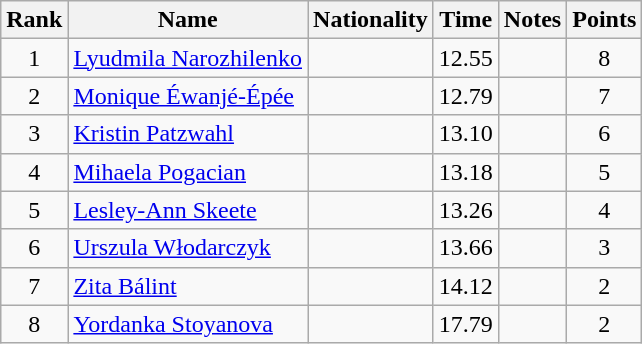<table class="wikitable sortable" style="text-align:center">
<tr>
<th>Rank</th>
<th>Name</th>
<th>Nationality</th>
<th>Time</th>
<th>Notes</th>
<th>Points</th>
</tr>
<tr>
<td>1</td>
<td align=left><a href='#'>Lyudmila Narozhilenko</a></td>
<td align=left></td>
<td>12.55</td>
<td></td>
<td>8</td>
</tr>
<tr>
<td>2</td>
<td align=left><a href='#'>Monique Éwanjé-Épée</a></td>
<td align=left></td>
<td>12.79</td>
<td></td>
<td>7</td>
</tr>
<tr>
<td>3</td>
<td align=left><a href='#'>Kristin Patzwahl</a></td>
<td align=left></td>
<td>13.10</td>
<td></td>
<td>6</td>
</tr>
<tr>
<td>4</td>
<td align=left><a href='#'>Mihaela Pogacian</a></td>
<td align=left></td>
<td>13.18</td>
<td></td>
<td>5</td>
</tr>
<tr>
<td>5</td>
<td align=left><a href='#'>Lesley-Ann Skeete</a></td>
<td align=left></td>
<td>13.26</td>
<td></td>
<td>4</td>
</tr>
<tr>
<td>6</td>
<td align=left><a href='#'>Urszula Włodarczyk</a></td>
<td align=left></td>
<td>13.66</td>
<td></td>
<td>3</td>
</tr>
<tr>
<td>7</td>
<td align=left><a href='#'>Zita Bálint</a></td>
<td align=left></td>
<td>14.12</td>
<td></td>
<td>2</td>
</tr>
<tr>
<td>8</td>
<td align=left><a href='#'>Yordanka Stoyanova</a></td>
<td align=left></td>
<td>17.79</td>
<td></td>
<td>2</td>
</tr>
</table>
